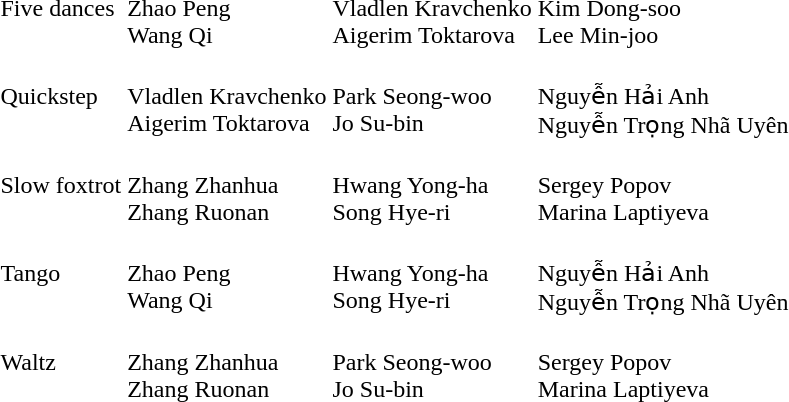<table>
<tr>
<td>Five dances</td>
<td><br>Zhao Peng<br>Wang Qi</td>
<td><br>Vladlen Kravchenko<br>Aigerim Toktarova</td>
<td><br>Kim Dong-soo<br>Lee Min-joo</td>
</tr>
<tr>
<td>Quickstep</td>
<td><br>Vladlen Kravchenko<br>Aigerim Toktarova</td>
<td><br>Park Seong-woo<br>Jo Su-bin</td>
<td><br>Nguyễn Hải Anh<br>Nguyễn Trọng Nhã Uyên</td>
</tr>
<tr>
<td>Slow foxtrot</td>
<td><br>Zhang Zhanhua<br>Zhang Ruonan</td>
<td><br>Hwang Yong-ha<br>Song Hye-ri</td>
<td><br>Sergey Popov<br>Marina Laptiyeva</td>
</tr>
<tr>
<td>Tango</td>
<td><br>Zhao Peng<br>Wang Qi</td>
<td><br>Hwang Yong-ha<br>Song Hye-ri</td>
<td><br>Nguyễn Hải Anh<br>Nguyễn Trọng Nhã Uyên</td>
</tr>
<tr>
<td>Waltz</td>
<td><br>Zhang Zhanhua<br>Zhang Ruonan</td>
<td><br>Park Seong-woo<br>Jo Su-bin</td>
<td><br>Sergey Popov<br>Marina Laptiyeva</td>
</tr>
</table>
